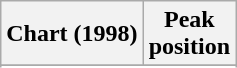<table class="wikitable sortable plainrowheaders" style="text-align:center">
<tr>
<th>Chart (1998)</th>
<th>Peak<br>position</th>
</tr>
<tr>
</tr>
<tr>
</tr>
<tr>
</tr>
</table>
